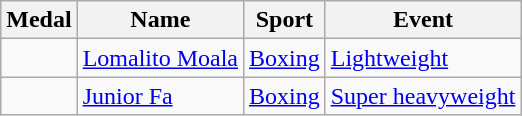<table class="wikitable">
<tr>
<th>Medal</th>
<th>Name</th>
<th>Sport</th>
<th>Event</th>
</tr>
<tr>
<td></td>
<td><a href='#'>Lomalito Moala</a></td>
<td><a href='#'>Boxing</a></td>
<td><a href='#'>Lightweight</a></td>
</tr>
<tr>
<td></td>
<td><a href='#'>Junior Fa</a></td>
<td><a href='#'>Boxing</a></td>
<td><a href='#'>Super heavyweight</a></td>
</tr>
</table>
